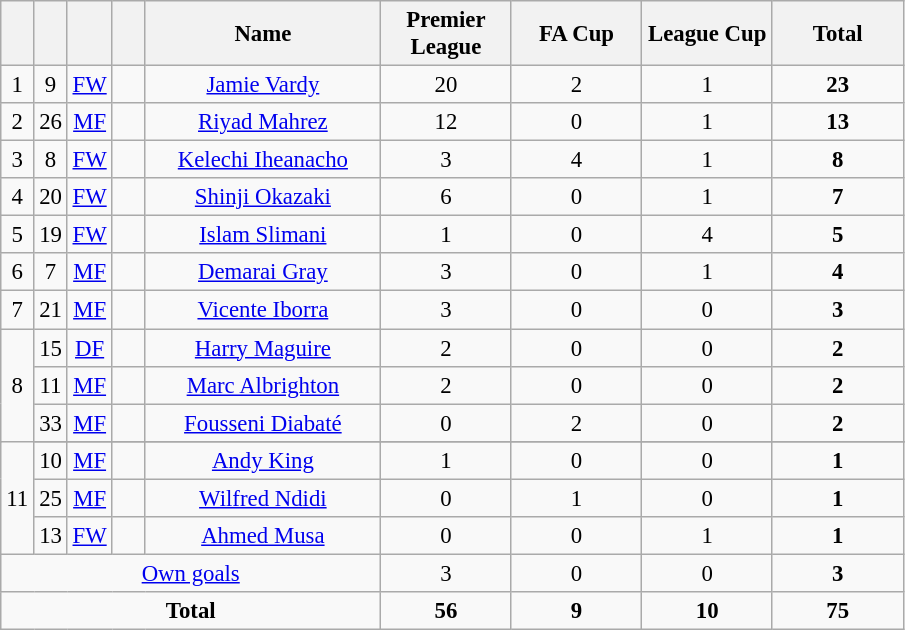<table class="wikitable sortable" style="font-size: 95%; text-align: center;">
<tr>
<th width=15></th>
<th width=15></th>
<th width=15></th>
<th width=15></th>
<th width=150>Name</th>
<th width=80>Premier League</th>
<th width=80>FA Cup</th>
<th width=80>League Cup</th>
<th width=80>Total</th>
</tr>
<tr>
<td>1</td>
<td>9</td>
<td><a href='#'>FW</a></td>
<td></td>
<td><a href='#'>Jamie Vardy</a></td>
<td>20</td>
<td>2</td>
<td>1</td>
<td><strong>23</strong></td>
</tr>
<tr>
<td>2</td>
<td>26</td>
<td><a href='#'>MF</a></td>
<td></td>
<td><a href='#'>Riyad Mahrez</a></td>
<td>12</td>
<td>0</td>
<td>1</td>
<td><strong>13</strong></td>
</tr>
<tr>
<td>3</td>
<td>8</td>
<td><a href='#'>FW</a></td>
<td></td>
<td><a href='#'>Kelechi Iheanacho</a></td>
<td>3</td>
<td>4</td>
<td>1</td>
<td><strong>8</strong></td>
</tr>
<tr>
<td>4</td>
<td>20</td>
<td><a href='#'>FW</a></td>
<td></td>
<td><a href='#'>Shinji Okazaki</a></td>
<td>6</td>
<td>0</td>
<td>1</td>
<td><strong>7</strong></td>
</tr>
<tr>
<td>5</td>
<td>19</td>
<td><a href='#'>FW</a></td>
<td></td>
<td><a href='#'>Islam Slimani</a></td>
<td>1</td>
<td>0</td>
<td>4</td>
<td><strong>5</strong></td>
</tr>
<tr>
<td>6</td>
<td>7</td>
<td><a href='#'>MF</a></td>
<td></td>
<td><a href='#'>Demarai Gray</a></td>
<td>3</td>
<td>0</td>
<td>1</td>
<td><strong>4</strong></td>
</tr>
<tr>
<td>7</td>
<td>21</td>
<td><a href='#'>MF</a></td>
<td></td>
<td><a href='#'>Vicente Iborra</a></td>
<td>3</td>
<td>0</td>
<td>0</td>
<td><strong>3</strong></td>
</tr>
<tr>
<td rowspan="3">8</td>
<td>15</td>
<td><a href='#'>DF</a></td>
<td></td>
<td><a href='#'>Harry Maguire</a></td>
<td>2</td>
<td>0</td>
<td>0</td>
<td><strong>2</strong></td>
</tr>
<tr>
<td>11</td>
<td><a href='#'>MF</a></td>
<td></td>
<td><a href='#'>Marc Albrighton</a></td>
<td>2</td>
<td>0</td>
<td>0</td>
<td><strong>2</strong></td>
</tr>
<tr>
<td>33</td>
<td><a href='#'>MF</a></td>
<td></td>
<td><a href='#'>Fousseni Diabaté</a></td>
<td>0</td>
<td>2</td>
<td>0</td>
<td><strong>2</strong></td>
</tr>
<tr>
<td rowspan="4">11</td>
</tr>
<tr>
<td>10</td>
<td><a href='#'>MF</a></td>
<td></td>
<td><a href='#'>Andy King</a></td>
<td>1</td>
<td>0</td>
<td>0</td>
<td><strong>1</strong></td>
</tr>
<tr>
<td>25</td>
<td><a href='#'>MF</a></td>
<td></td>
<td><a href='#'>Wilfred Ndidi</a></td>
<td>0</td>
<td>1</td>
<td>0</td>
<td><strong>1</strong></td>
</tr>
<tr>
<td>13</td>
<td><a href='#'>FW</a></td>
<td></td>
<td><a href='#'>Ahmed Musa</a></td>
<td>0</td>
<td>0</td>
<td>1</td>
<td><strong>1</strong></td>
</tr>
<tr>
<td colspan="5"><a href='#'>Own goals</a></td>
<td>3</td>
<td>0</td>
<td>0</td>
<td><strong>3</strong></td>
</tr>
<tr>
<td colspan="5"><strong>Total</strong></td>
<td><strong>56</strong></td>
<td><strong>9</strong></td>
<td><strong>10</strong></td>
<td><strong>75</strong></td>
</tr>
</table>
